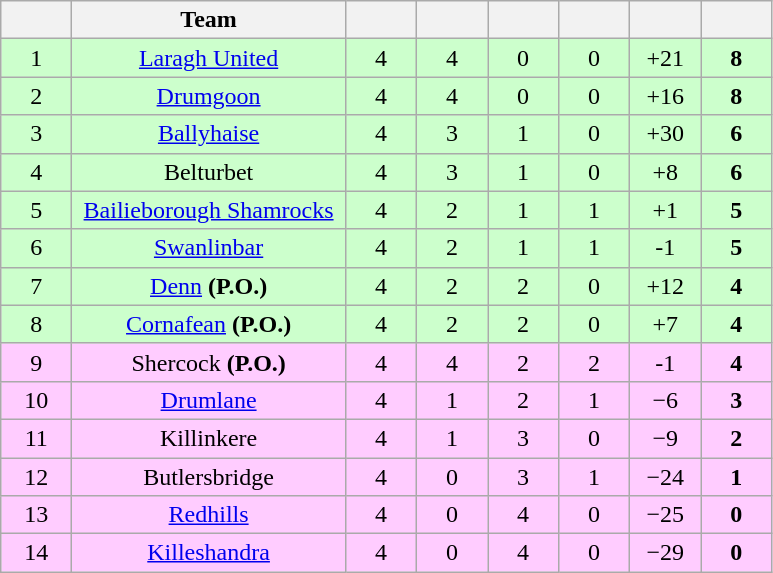<table class="wikitable" style="text-align:center">
<tr>
<th width="40"></th>
<th style="width:175px;">Team</th>
<th width="40"></th>
<th width="40"></th>
<th width="40"></th>
<th width="40"></th>
<th width="40"></th>
<th width="40"></th>
</tr>
<tr style="background:#cfc;">
<td>1</td>
<td><a href='#'>Laragh United</a></td>
<td>4</td>
<td>4</td>
<td>0</td>
<td>0</td>
<td>+21</td>
<td><strong>8</strong></td>
</tr>
<tr style="background:#cfc;">
<td>2</td>
<td><a href='#'>Drumgoon</a></td>
<td>4</td>
<td>4</td>
<td>0</td>
<td>0</td>
<td>+16</td>
<td><strong>8</strong></td>
</tr>
<tr style="background:#cfc;">
<td>3</td>
<td><a href='#'>Ballyhaise</a></td>
<td>4</td>
<td>3</td>
<td>1</td>
<td>0</td>
<td>+30</td>
<td><strong>6</strong></td>
</tr>
<tr style="background:#cfc;">
<td>4</td>
<td>Belturbet</td>
<td>4</td>
<td>3</td>
<td>1</td>
<td>0</td>
<td>+8</td>
<td><strong>6</strong></td>
</tr>
<tr style="background:#cfc;">
<td>5</td>
<td><a href='#'>Bailieborough Shamrocks</a></td>
<td>4</td>
<td>2</td>
<td>1</td>
<td>1</td>
<td>+1</td>
<td><strong>5</strong></td>
</tr>
<tr style="background:#cfc;">
<td>6</td>
<td><a href='#'>Swanlinbar</a></td>
<td>4</td>
<td>2</td>
<td>1</td>
<td>1</td>
<td>-1</td>
<td><strong>5</strong></td>
</tr>
<tr style="background:#cfc;">
<td>7</td>
<td><a href='#'>Denn</a> <strong>(P.O.)</strong></td>
<td>4</td>
<td>2</td>
<td>2</td>
<td>0</td>
<td>+12</td>
<td><strong>4</strong></td>
</tr>
<tr style="background:#cfc;">
<td>8</td>
<td><a href='#'>Cornafean</a> <strong>(P.O.)</strong></td>
<td>4</td>
<td>2</td>
<td>2</td>
<td>0</td>
<td>+7</td>
<td><strong>4</strong></td>
</tr>
<tr style="background:#fcf;">
<td>9</td>
<td>Shercock <strong>(P.O.)</strong></td>
<td>4</td>
<td>4</td>
<td>2</td>
<td>2</td>
<td>-1</td>
<td><strong>4</strong></td>
</tr>
<tr style="background:#fcf;">
<td>10</td>
<td><a href='#'>Drumlane</a></td>
<td>4</td>
<td>1</td>
<td>2</td>
<td>1</td>
<td>−6</td>
<td><strong>3</strong></td>
</tr>
<tr style="background:#fcf;">
<td>11</td>
<td>Killinkere</td>
<td>4</td>
<td>1</td>
<td>3</td>
<td>0</td>
<td>−9</td>
<td><strong>2</strong></td>
</tr>
<tr style="background:#fcf;">
<td>12</td>
<td>Butlersbridge</td>
<td>4</td>
<td>0</td>
<td>3</td>
<td>1</td>
<td>−24</td>
<td><strong>1</strong></td>
</tr>
<tr style="background:#fcf;">
<td>13</td>
<td><a href='#'>Redhills</a></td>
<td>4</td>
<td>0</td>
<td>4</td>
<td>0</td>
<td>−25</td>
<td><strong>0</strong></td>
</tr>
<tr style="background:#fcf;">
<td>14</td>
<td><a href='#'>Killeshandra</a></td>
<td>4</td>
<td>0</td>
<td>4</td>
<td>0</td>
<td>−29</td>
<td><strong>0</strong></td>
</tr>
</table>
